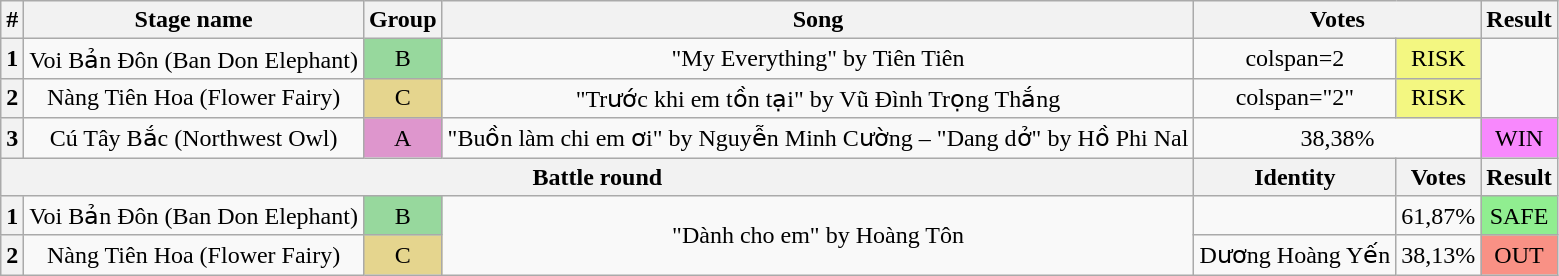<table class="wikitable plainrowheaders" style="text-align: center;">
<tr>
<th>#</th>
<th>Stage name</th>
<th>Group</th>
<th>Song</th>
<th colspan="2">Votes</th>
<th>Result</th>
</tr>
<tr>
<th>1</th>
<td>Voi Bản Đôn (Ban Don Elephant)</td>
<td bgcolor="#97D89D">B</td>
<td>"My Everything" by Tiên Tiên</td>
<td>colspan=2 </td>
<td bgcolor="#F3F781">RISK</td>
</tr>
<tr>
<th>2</th>
<td>Nàng Tiên Hoa (Flower Fairy)</td>
<td bgcolor="#E5D58E">C</td>
<td>"Trước khi em tồn tại" by Vũ Đình Trọng Thắng</td>
<td>colspan="2" </td>
<td bgcolor="#F3F781">RISK</td>
</tr>
<tr>
<th>3</th>
<td>Cú Tây Bắc (Northwest Owl)</td>
<td bgcolor="#DE96CD">A</td>
<td>"Buồn làm chi em ơi" by Nguyễn Minh Cường – "Dang dở" by Hồ Phi Nal</td>
<td colspan="2">38,38%</td>
<td bgcolor="#F888FD">WIN</td>
</tr>
<tr>
<th colspan="4">Battle round</th>
<th>Identity</th>
<th>Votes</th>
<th>Result</th>
</tr>
<tr>
<th>1</th>
<td>Voi Bản Đôn (Ban Don Elephant)</td>
<td bgcolor="#97D89D">B</td>
<td rowspan="2">"Dành cho em" by Hoàng Tôn</td>
<td></td>
<td>61,87%</td>
<td bgcolor=lightgreen>SAFE</td>
</tr>
<tr>
<th>2</th>
<td>Nàng Tiên Hoa (Flower Fairy)</td>
<td bgcolor="#E5D58E">C</td>
<td>Dương Hoàng Yến</td>
<td>38,13%</td>
<td bgcolor="#F99185">OUT</td>
</tr>
</table>
